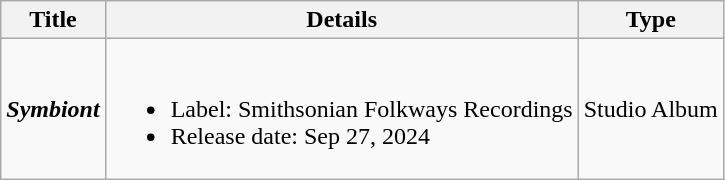<table class="wikitable">
<tr>
<th>Title</th>
<th>Details</th>
<th>Type</th>
</tr>
<tr>
<td><strong><em>Symbiont</em></strong></td>
<td><br><ul><li>Label: Smithsonian Folkways Recordings</li><li>Release date: Sep 27, 2024</li></ul></td>
<td>Studio Album</td>
</tr>
</table>
